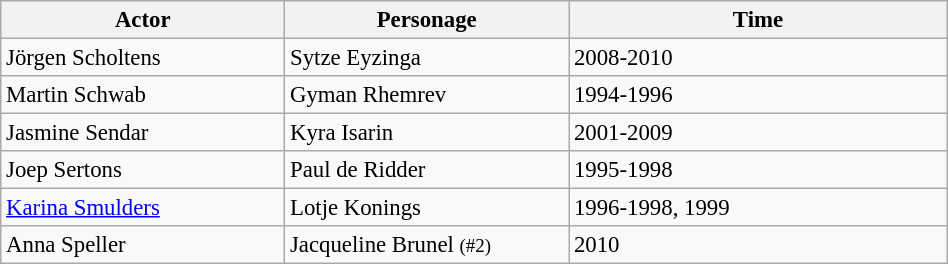<table class="wikitable sortable" width="50%" style="font-size:95%">
<tr>
<th width="30%">Actor</th>
<th width="30%">Personage</th>
<th width="40%">Time</th>
</tr>
<tr>
<td>Jörgen Scholtens</td>
<td>Sytze Eyzinga</td>
<td>2008-2010</td>
</tr>
<tr>
<td>Martin Schwab</td>
<td>Gyman Rhemrev</td>
<td>1994-1996</td>
</tr>
<tr>
<td>Jasmine Sendar</td>
<td>Kyra Isarin</td>
<td>2001-2009</td>
</tr>
<tr>
<td>Joep Sertons</td>
<td>Paul de Ridder</td>
<td>1995-1998</td>
</tr>
<tr>
<td><a href='#'>Karina Smulders</a></td>
<td>Lotje Konings</td>
<td>1996-1998, 1999</td>
</tr>
<tr>
<td>Anna Speller</td>
<td>Jacqueline Brunel <small> (#2) </small></td>
<td>2010</td>
</tr>
</table>
